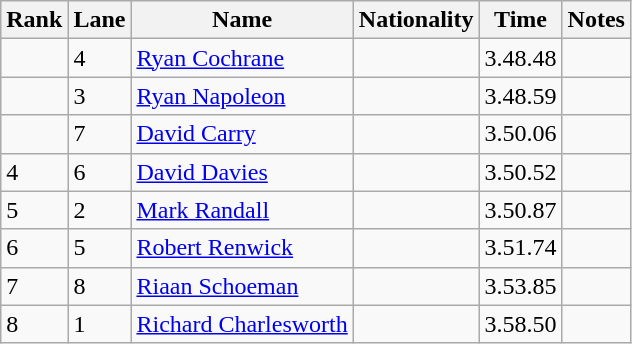<table class="wikitable">
<tr>
<th>Rank</th>
<th>Lane</th>
<th>Name</th>
<th>Nationality</th>
<th>Time</th>
<th>Notes</th>
</tr>
<tr>
<td></td>
<td>4</td>
<td><a href='#'>Ryan Cochrane</a></td>
<td></td>
<td>3.48.48</td>
<td></td>
</tr>
<tr>
<td></td>
<td>3</td>
<td><a href='#'>Ryan Napoleon</a></td>
<td></td>
<td>3.48.59</td>
<td></td>
</tr>
<tr>
<td></td>
<td>7</td>
<td><a href='#'>David Carry</a></td>
<td></td>
<td>3.50.06</td>
<td></td>
</tr>
<tr>
<td>4</td>
<td>6</td>
<td><a href='#'>David Davies</a></td>
<td></td>
<td>3.50.52</td>
<td></td>
</tr>
<tr>
<td>5</td>
<td>2</td>
<td><a href='#'>Mark Randall</a></td>
<td></td>
<td>3.50.87</td>
<td></td>
</tr>
<tr>
<td>6</td>
<td>5</td>
<td><a href='#'>Robert Renwick</a></td>
<td></td>
<td>3.51.74</td>
<td></td>
</tr>
<tr>
<td>7</td>
<td>8</td>
<td><a href='#'>Riaan Schoeman</a></td>
<td></td>
<td>3.53.85</td>
<td></td>
</tr>
<tr>
<td>8</td>
<td>1</td>
<td><a href='#'>Richard Charlesworth</a></td>
<td></td>
<td>3.58.50</td>
<td></td>
</tr>
</table>
